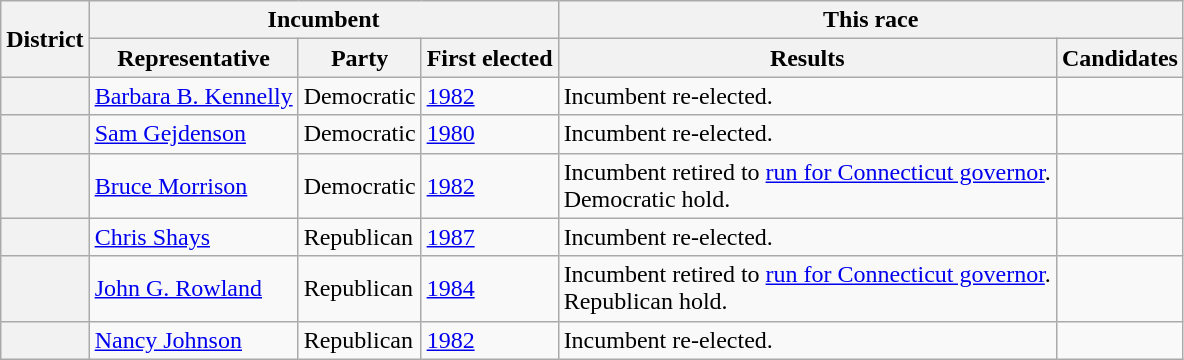<table class=wikitable>
<tr>
<th rowspan=2>District</th>
<th colspan=3>Incumbent</th>
<th colspan=2>This race</th>
</tr>
<tr>
<th>Representative</th>
<th>Party</th>
<th>First elected</th>
<th>Results</th>
<th>Candidates</th>
</tr>
<tr>
<th></th>
<td><a href='#'>Barbara B. Kennelly</a></td>
<td>Democratic</td>
<td><a href='#'>1982</a></td>
<td>Incumbent re-elected.</td>
<td nowrap></td>
</tr>
<tr>
<th></th>
<td><a href='#'>Sam Gejdenson</a></td>
<td>Democratic</td>
<td><a href='#'>1980</a></td>
<td>Incumbent re-elected.</td>
<td nowrap></td>
</tr>
<tr>
<th></th>
<td><a href='#'>Bruce Morrison</a></td>
<td>Democratic</td>
<td><a href='#'>1982</a></td>
<td>Incumbent retired to <a href='#'>run for Connecticut governor</a>.<br>Democratic hold.</td>
<td nowrap></td>
</tr>
<tr>
<th></th>
<td><a href='#'>Chris Shays</a></td>
<td>Republican</td>
<td><a href='#'>1987</a></td>
<td>Incumbent re-elected.</td>
<td nowrap></td>
</tr>
<tr>
<th></th>
<td><a href='#'>John G. Rowland</a></td>
<td>Republican</td>
<td><a href='#'>1984</a></td>
<td>Incumbent retired to <a href='#'>run for Connecticut governor</a>.<br>Republican hold.</td>
<td nowrap></td>
</tr>
<tr>
<th></th>
<td><a href='#'>Nancy Johnson</a></td>
<td>Republican</td>
<td><a href='#'>1982</a></td>
<td>Incumbent re-elected.</td>
<td nowrap></td>
</tr>
</table>
